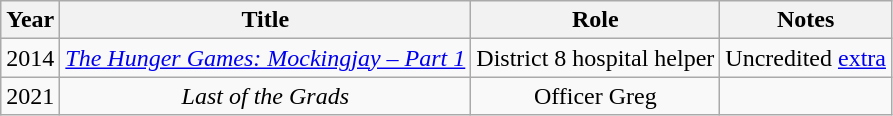<table class="wikitable sortable" style="text-align:center;">
<tr>
<th>Year</th>
<th>Title</th>
<th>Role</th>
<th>Notes</th>
</tr>
<tr>
<td>2014</td>
<td><em><a href='#'>The Hunger Games: Mockingjay – Part 1</a></em></td>
<td>District 8 hospital helper</td>
<td>Uncredited <a href='#'>extra</a></td>
</tr>
<tr>
<td>2021</td>
<td><em>Last of the Grads</em></td>
<td>Officer Greg</td>
<td></td>
</tr>
</table>
